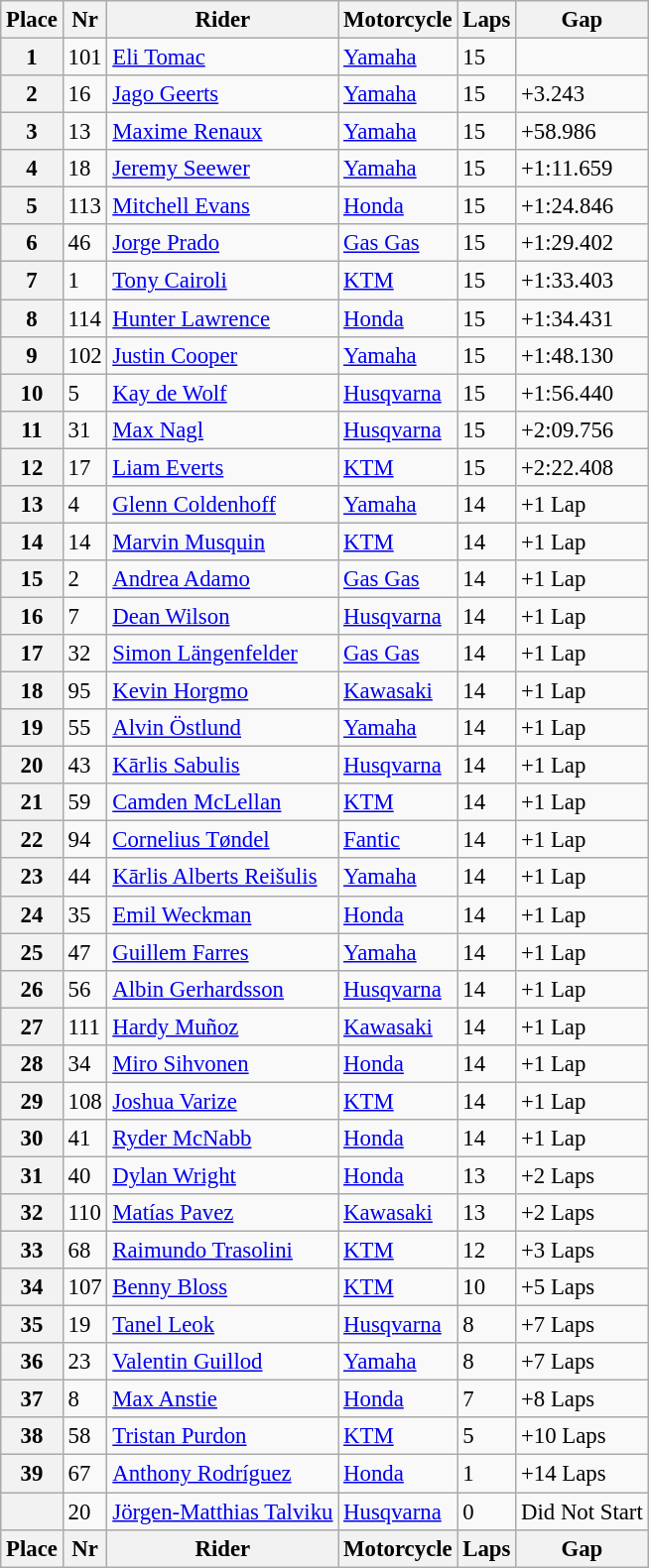<table class="wikitable" style="font-size: 95%">
<tr>
<th>Place</th>
<th>Nr</th>
<th>Rider</th>
<th>Motorcycle</th>
<th>Laps</th>
<th>Gap</th>
</tr>
<tr>
<th>1</th>
<td>101</td>
<td> <a href='#'>Eli Tomac</a></td>
<td><a href='#'>Yamaha</a></td>
<td>15</td>
<td></td>
</tr>
<tr>
<th>2</th>
<td>16</td>
<td> <a href='#'>Jago Geerts</a></td>
<td><a href='#'>Yamaha</a></td>
<td>15</td>
<td>+3.243</td>
</tr>
<tr>
<th>3</th>
<td>13</td>
<td> <a href='#'>Maxime Renaux</a></td>
<td><a href='#'>Yamaha</a></td>
<td>15</td>
<td>+58.986</td>
</tr>
<tr>
<th>4</th>
<td>18</td>
<td> <a href='#'>Jeremy Seewer</a></td>
<td><a href='#'>Yamaha</a></td>
<td>15</td>
<td>+1:11.659</td>
</tr>
<tr>
<th>5</th>
<td>113</td>
<td> <a href='#'>Mitchell Evans</a></td>
<td><a href='#'>Honda</a></td>
<td>15</td>
<td>+1:24.846</td>
</tr>
<tr>
<th>6</th>
<td>46</td>
<td> <a href='#'>Jorge Prado</a></td>
<td><a href='#'>Gas Gas</a></td>
<td>15</td>
<td>+1:29.402</td>
</tr>
<tr>
<th>7</th>
<td>1</td>
<td> <a href='#'>Tony Cairoli</a></td>
<td><a href='#'>KTM</a></td>
<td>15</td>
<td>+1:33.403</td>
</tr>
<tr>
<th>8</th>
<td>114</td>
<td> <a href='#'>Hunter Lawrence</a></td>
<td><a href='#'>Honda</a></td>
<td>15</td>
<td>+1:34.431</td>
</tr>
<tr>
<th>9</th>
<td>102</td>
<td> <a href='#'>Justin Cooper</a></td>
<td><a href='#'>Yamaha</a></td>
<td>15</td>
<td>+1:48.130</td>
</tr>
<tr>
<th>10</th>
<td>5</td>
<td> <a href='#'>Kay de Wolf</a></td>
<td><a href='#'>Husqvarna</a></td>
<td>15</td>
<td>+1:56.440</td>
</tr>
<tr>
<th>11</th>
<td>31</td>
<td> <a href='#'>Max Nagl</a></td>
<td><a href='#'>Husqvarna</a></td>
<td>15</td>
<td>+2:09.756</td>
</tr>
<tr>
<th>12</th>
<td>17</td>
<td> <a href='#'>Liam Everts</a></td>
<td><a href='#'>KTM</a></td>
<td>15</td>
<td>+2:22.408</td>
</tr>
<tr>
<th>13</th>
<td>4</td>
<td> <a href='#'>Glenn Coldenhoff</a></td>
<td><a href='#'>Yamaha</a></td>
<td>14</td>
<td>+1 Lap</td>
</tr>
<tr>
<th>14</th>
<td>14</td>
<td> <a href='#'>Marvin Musquin</a></td>
<td><a href='#'>KTM</a></td>
<td>14</td>
<td>+1 Lap</td>
</tr>
<tr>
<th>15</th>
<td>2</td>
<td> <a href='#'>Andrea Adamo</a></td>
<td><a href='#'>Gas Gas</a></td>
<td>14</td>
<td>+1 Lap</td>
</tr>
<tr>
<th>16</th>
<td>7</td>
<td> <a href='#'>Dean Wilson</a></td>
<td><a href='#'>Husqvarna</a></td>
<td>14</td>
<td>+1 Lap</td>
</tr>
<tr>
<th>17</th>
<td>32</td>
<td> <a href='#'>Simon Längenfelder</a></td>
<td><a href='#'>Gas Gas</a></td>
<td>14</td>
<td>+1 Lap</td>
</tr>
<tr>
<th>18</th>
<td>95</td>
<td> <a href='#'>Kevin Horgmo</a></td>
<td><a href='#'>Kawasaki</a></td>
<td>14</td>
<td>+1 Lap</td>
</tr>
<tr>
<th>19</th>
<td>55</td>
<td> <a href='#'>Alvin Östlund</a></td>
<td><a href='#'>Yamaha</a></td>
<td>14</td>
<td>+1 Lap</td>
</tr>
<tr>
<th>20</th>
<td>43</td>
<td> <a href='#'>Kārlis Sabulis</a></td>
<td><a href='#'>Husqvarna</a></td>
<td>14</td>
<td>+1 Lap</td>
</tr>
<tr>
<th>21</th>
<td>59</td>
<td> <a href='#'>Camden McLellan</a></td>
<td><a href='#'>KTM</a></td>
<td>14</td>
<td>+1 Lap</td>
</tr>
<tr>
<th>22</th>
<td>94</td>
<td> <a href='#'>Cornelius Tøndel</a></td>
<td><a href='#'>Fantic</a></td>
<td>14</td>
<td>+1 Lap</td>
</tr>
<tr>
<th>23</th>
<td>44</td>
<td> <a href='#'>Kārlis Alberts Reišulis</a></td>
<td><a href='#'>Yamaha</a></td>
<td>14</td>
<td>+1 Lap</td>
</tr>
<tr>
<th>24</th>
<td>35</td>
<td> <a href='#'>Emil Weckman</a></td>
<td><a href='#'>Honda</a></td>
<td>14</td>
<td>+1 Lap</td>
</tr>
<tr>
<th>25</th>
<td>47</td>
<td> <a href='#'>Guillem Farres</a></td>
<td><a href='#'>Yamaha</a></td>
<td>14</td>
<td>+1 Lap</td>
</tr>
<tr>
<th>26</th>
<td>56</td>
<td> <a href='#'>Albin Gerhardsson</a></td>
<td><a href='#'>Husqvarna</a></td>
<td>14</td>
<td>+1 Lap</td>
</tr>
<tr>
<th>27</th>
<td>111</td>
<td> <a href='#'>Hardy Muñoz</a></td>
<td><a href='#'>Kawasaki</a></td>
<td>14</td>
<td>+1 Lap</td>
</tr>
<tr>
<th>28</th>
<td>34</td>
<td> <a href='#'>Miro Sihvonen</a></td>
<td><a href='#'>Honda</a></td>
<td>14</td>
<td>+1 Lap</td>
</tr>
<tr>
<th>29</th>
<td>108</td>
<td> <a href='#'>Joshua Varize</a></td>
<td><a href='#'>KTM</a></td>
<td>14</td>
<td>+1 Lap</td>
</tr>
<tr>
<th>30</th>
<td>41</td>
<td> <a href='#'>Ryder McNabb</a></td>
<td><a href='#'>Honda</a></td>
<td>14</td>
<td>+1 Lap</td>
</tr>
<tr>
<th>31</th>
<td>40</td>
<td> <a href='#'>Dylan Wright</a></td>
<td><a href='#'>Honda</a></td>
<td>13</td>
<td>+2 Laps</td>
</tr>
<tr>
<th>32</th>
<td>110</td>
<td> <a href='#'>Matías Pavez</a></td>
<td><a href='#'>Kawasaki</a></td>
<td>13</td>
<td>+2 Laps</td>
</tr>
<tr>
<th>33</th>
<td>68</td>
<td> <a href='#'>Raimundo Trasolini</a></td>
<td><a href='#'>KTM</a></td>
<td>12</td>
<td>+3 Laps</td>
</tr>
<tr>
<th>34</th>
<td>107</td>
<td> <a href='#'>Benny Bloss</a></td>
<td><a href='#'>KTM</a></td>
<td>10</td>
<td>+5 Laps</td>
</tr>
<tr>
<th>35</th>
<td>19</td>
<td> <a href='#'>Tanel Leok</a></td>
<td><a href='#'>Husqvarna</a></td>
<td>8</td>
<td>+7 Laps</td>
</tr>
<tr>
<th>36</th>
<td>23</td>
<td> <a href='#'>Valentin Guillod</a></td>
<td><a href='#'>Yamaha</a></td>
<td>8</td>
<td>+7 Laps</td>
</tr>
<tr>
<th>37</th>
<td>8</td>
<td> <a href='#'>Max Anstie</a></td>
<td><a href='#'>Honda</a></td>
<td>7</td>
<td>+8 Laps</td>
</tr>
<tr>
<th>38</th>
<td>58</td>
<td> <a href='#'>Tristan Purdon</a></td>
<td><a href='#'>KTM</a></td>
<td>5</td>
<td>+10 Laps</td>
</tr>
<tr>
<th>39</th>
<td>67</td>
<td> <a href='#'>Anthony Rodríguez</a></td>
<td><a href='#'>Honda</a></td>
<td>1</td>
<td>+14 Laps</td>
</tr>
<tr>
<th></th>
<td>20</td>
<td> <a href='#'>Jörgen-Matthias Talviku</a></td>
<td><a href='#'>Husqvarna</a></td>
<td>0</td>
<td>Did Not Start</td>
</tr>
<tr>
<th>Place</th>
<th>Nr</th>
<th>Rider</th>
<th>Motorcycle</th>
<th>Laps</th>
<th>Gap</th>
</tr>
</table>
